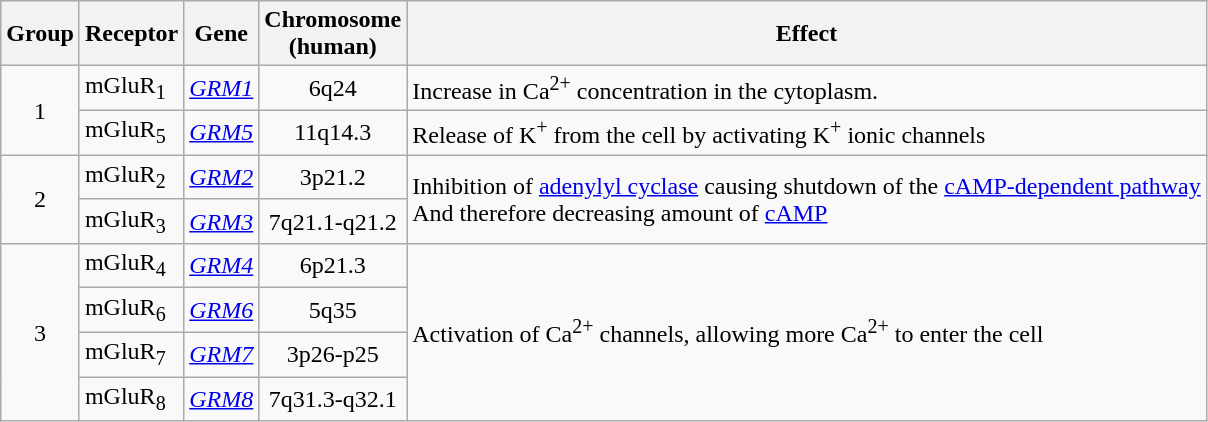<table class="wikitable">
<tr>
<th>Group</th>
<th>Receptor</th>
<th>Gene</th>
<th>Chromosome<br>(human)</th>
<th>Effect</th>
</tr>
<tr>
<td rowspan="2" align="center">1</td>
<td>mGluR<sub>1</sub></td>
<td><em><a href='#'>GRM1</a></em></td>
<td align="center">6q24</td>
<td>Increase in Ca<sup>2+</sup> concentration in the cytoplasm.</td>
</tr>
<tr>
<td>mGluR<sub>5</sub></td>
<td><em><a href='#'>GRM5</a></em></td>
<td align="center">11q14.3</td>
<td>Release of K<sup>+</sup> from the cell by activating K<sup>+</sup> ionic channels</td>
</tr>
<tr>
<td rowspan="2" align="center">2</td>
<td>mGluR<sub>2</sub></td>
<td><em><a href='#'>GRM2</a></em></td>
<td align="center">3p21.2</td>
<td rowspan="2">Inhibition of <a href='#'>adenylyl cyclase</a> causing shutdown of the <a href='#'>cAMP-dependent pathway</a><br>And therefore decreasing amount of <a href='#'>cAMP</a></td>
</tr>
<tr>
<td>mGluR<sub>3</sub></td>
<td><em><a href='#'>GRM3</a></em></td>
<td align="center">7q21.1-q21.2</td>
</tr>
<tr>
<td rowspan="4" align="center">3</td>
<td>mGluR<sub>4</sub></td>
<td><em><a href='#'>GRM4</a></em></td>
<td align="center">6p21.3</td>
<td rowspan="4">Activation of Ca<sup>2+</sup> channels, allowing more Ca<sup>2+</sup> to enter the cell</td>
</tr>
<tr>
<td>mGluR<sub>6</sub></td>
<td><em><a href='#'>GRM6</a></em></td>
<td align="center">5q35</td>
</tr>
<tr>
<td>mGluR<sub>7</sub></td>
<td><em><a href='#'>GRM7</a></em></td>
<td align="center">3p26-p25</td>
</tr>
<tr>
<td>mGluR<sub>8</sub></td>
<td><em><a href='#'>GRM8</a></em></td>
<td align="center">7q31.3-q32.1</td>
</tr>
</table>
